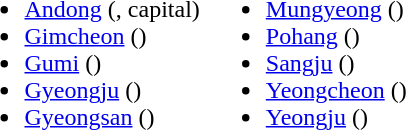<table>
<tr>
<td valign="top"><br><ul><li><a href='#'>Andong</a> (, capital)</li><li><a href='#'>Gimcheon</a> ()</li><li><a href='#'>Gumi</a> ()</li><li><a href='#'>Gyeongju</a> ()</li><li><a href='#'>Gyeongsan</a> ()</li></ul></td>
<td valign="top"><br><ul><li><a href='#'>Mungyeong</a> ()</li><li><a href='#'>Pohang</a> ()</li><li><a href='#'>Sangju</a> ()</li><li><a href='#'>Yeongcheon</a> ()</li><li><a href='#'>Yeongju</a> ()</li></ul></td>
</tr>
</table>
